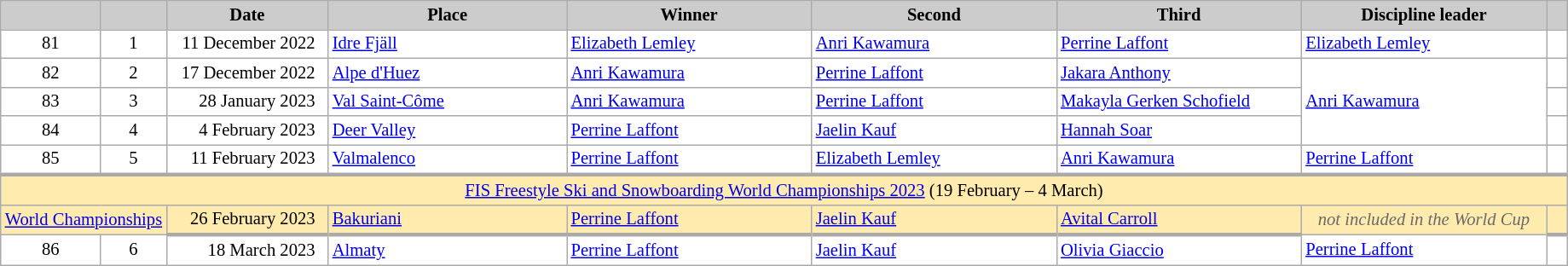<table class="wikitable plainrowheaders" style="background:#fff; font-size:86%; line-height:16px; border:grey solid 1px; border-collapse:collapse;">
<tr>
<th scope="col" style="background:#ccc; width=20 px;"></th>
<th scope="col" style="background:#ccc; width=30 px;"></th>
<th scope="col" style="background:#ccc; width:120px;">Date</th>
<th scope="col" style="background:#ccc; width:180px;">Place</th>
<th scope="col" style="background:#ccc; width:185px;">Winner</th>
<th scope="col" style="background:#ccc; width:185px;">Second</th>
<th scope="col" style="background:#ccc; width:185px;">Third</th>
<th scope="col" style="background:#ccc; width:185px;">Discipline leader</th>
<th scope="col" style="background:#ccc; width:10px;"></th>
</tr>
<tr>
<td align="center">81</td>
<td align="center">1</td>
<td align="right">11 December 2022  </td>
<td> <a href='#'>Idre Fjäll</a></td>
<td> <a href='#'>Elizabeth Lemley</a></td>
<td> <a href='#'>Anri Kawamura</a></td>
<td> <a href='#'>Perrine Laffont</a></td>
<td> <a href='#'>Elizabeth Lemley</a></td>
<td></td>
</tr>
<tr>
<td align="center">82</td>
<td align="center">2</td>
<td align="right">17 December 2022  </td>
<td> <a href='#'>Alpe d'Huez</a></td>
<td> <a href='#'>Anri Kawamura</a></td>
<td> <a href='#'>Perrine Laffont</a></td>
<td> <a href='#'>Jakara Anthony</a></td>
<td rowspan=3> <a href='#'>Anri Kawamura</a></td>
<td></td>
</tr>
<tr>
<td align="center">83</td>
<td align="center">3</td>
<td align="right">28 January 2023  </td>
<td> <a href='#'>Val Saint-Côme</a></td>
<td> <a href='#'>Anri Kawamura</a></td>
<td> <a href='#'>Perrine Laffont</a></td>
<td> <a href='#'>Makayla Gerken Schofield</a></td>
<td></td>
</tr>
<tr>
<td align="center">84</td>
<td align="center">4</td>
<td align="right">4 February 2023  </td>
<td> <a href='#'>Deer Valley</a></td>
<td> <a href='#'>Perrine Laffont</a></td>
<td> <a href='#'>Jaelin Kauf</a></td>
<td> <a href='#'>Hannah Soar</a></td>
<td></td>
</tr>
<tr>
<td align="center">85</td>
<td align="center">5</td>
<td align="right">11 February 2023  </td>
<td> <a href='#'>Valmalenco</a></td>
<td> <a href='#'>Perrine Laffont</a></td>
<td> <a href='#'>Elizabeth Lemley</a></td>
<td> <a href='#'>Anri Kawamura</a></td>
<td> <a href='#'>Perrine Laffont</a></td>
<td></td>
</tr>
<tr style="background:#FFEBAD">
<td align=center style="border-top-width:3px" colspan=11><a href='#'>FIS Freestyle Ski and Snowboarding World Championships 2023</a> (19 February – 4 March)</td>
</tr>
<tr style="background:#FFEBAD">
<td colspan=2 align="center" style=color:#696969 style="border-bottom-width:3px"><a href='#'>World Championships</a></td>
<td style="border-bottom-width:3px" align="right">26 February 2023  </td>
<td style="border-bottom-width:3px"> <a href='#'>Bakuriani</a></td>
<td style="border-bottom-width:3px"> <a href='#'>Perrine Laffont</a></td>
<td style="border-bottom-width:3px"> <a href='#'>Jaelin Kauf</a></td>
<td style="border-bottom-width:3px"> <a href='#'>Avital Carroll</a></td>
<td align="center" style=color:#696969 style="border-bottom-width:3px"><em>not included in the World Cup</em></td>
<td style="border-bottom-width:3px"></td>
</tr>
<tr>
<td align="center">86</td>
<td align="center">6</td>
<td align="right">18 March 2023  </td>
<td> <a href='#'>Almaty</a></td>
<td> <a href='#'>Perrine Laffont</a></td>
<td> <a href='#'>Jaelin Kauf</a></td>
<td> <a href='#'>Olivia Giaccio</a></td>
<td> <a href='#'>Perrine Laffont</a></td>
<td></td>
</tr>
</table>
